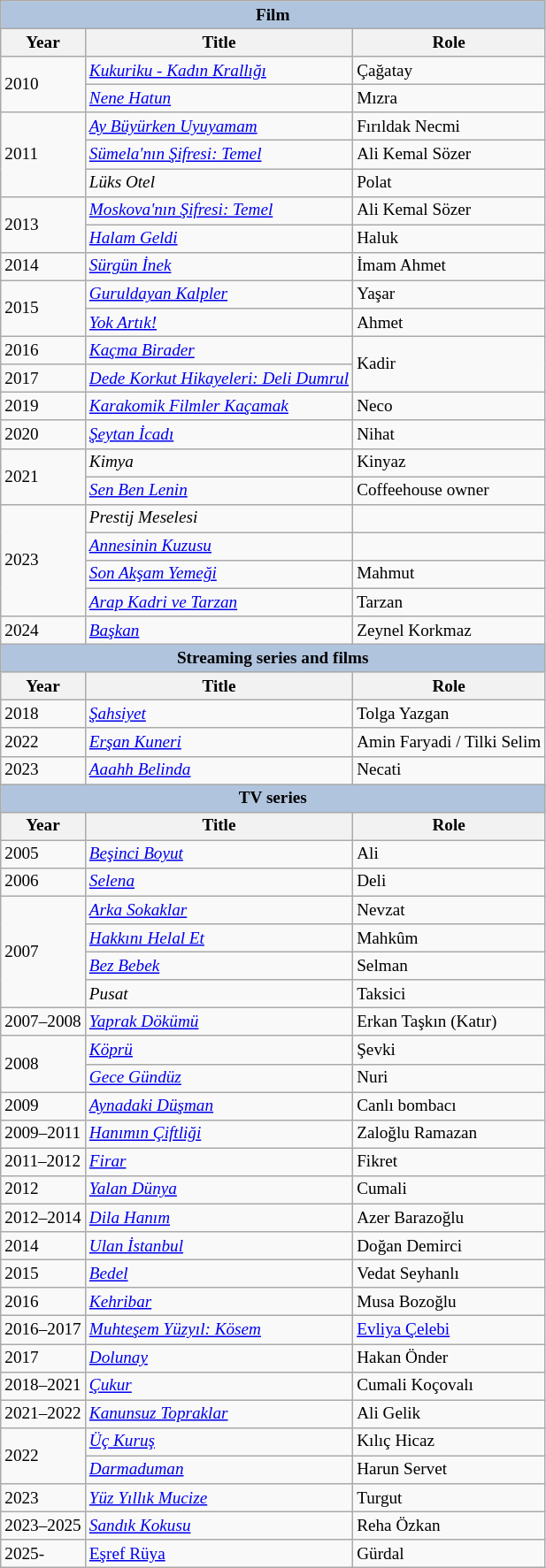<table class="wikitable" style="font-size: 80%;">
<tr>
<th colspan="3" style="background:LightSteelBlue">Film</th>
</tr>
<tr>
<th>Year</th>
<th>Title</th>
<th>Role</th>
</tr>
<tr>
<td rowspan="2">2010</td>
<td><em><a href='#'>Kukuriku - Kadın Krallığı</a></em></td>
<td>Çağatay</td>
</tr>
<tr>
<td><em><a href='#'>Nene Hatun</a></em></td>
<td>Mızra</td>
</tr>
<tr>
<td rowspan="3">2011</td>
<td><em><a href='#'>Ay Büyürken Uyuyamam</a></em></td>
<td>Fırıldak Necmi</td>
</tr>
<tr>
<td><em><a href='#'>Sümela'nın Şifresi: Temel</a></em></td>
<td>Ali Kemal Sözer</td>
</tr>
<tr>
<td><em>Lüks Otel</em></td>
<td>Polat</td>
</tr>
<tr>
<td rowspan="2">2013</td>
<td><em><a href='#'>Moskova'nın Şifresi: Temel</a></em></td>
<td>Ali Kemal Sözer</td>
</tr>
<tr>
<td><em><a href='#'>Halam Geldi</a></em></td>
<td>Haluk</td>
</tr>
<tr>
<td>2014</td>
<td><em><a href='#'>Sürgün İnek</a></em></td>
<td>İmam Ahmet</td>
</tr>
<tr>
<td rowspan="2">2015</td>
<td><em><a href='#'>Guruldayan Kalpler</a></em></td>
<td>Yaşar</td>
</tr>
<tr>
<td><em><a href='#'>Yok Artık!</a></em></td>
<td>Ahmet</td>
</tr>
<tr>
<td>2016</td>
<td><em><a href='#'>Kaçma Birader</a></em></td>
<td rowspan="2">Kadir</td>
</tr>
<tr>
<td>2017</td>
<td><em><a href='#'>Dede Korkut Hikayeleri: Deli Dumrul</a></em></td>
</tr>
<tr>
<td>2019</td>
<td><em><a href='#'>Karakomik Filmler Kaçamak</a></em></td>
<td>Neco</td>
</tr>
<tr>
<td>2020</td>
<td><em><a href='#'>Şeytan İcadı</a></em></td>
<td>Nihat</td>
</tr>
<tr>
<td rowspan="2">2021</td>
<td><em>Kimya</em></td>
<td>Kinyaz</td>
</tr>
<tr>
<td><em><a href='#'>Sen Ben Lenin</a></em></td>
<td>Coffeehouse owner</td>
</tr>
<tr>
<td rowspan="4">2023</td>
<td><em>Prestij Meselesi</em></td>
<td></td>
</tr>
<tr>
<td><em><a href='#'>Annesinin Kuzusu</a></em></td>
<td></td>
</tr>
<tr>
<td><em><a href='#'>Son Akşam Yemeği</a></em></td>
<td>Mahmut</td>
</tr>
<tr>
<td><em><a href='#'>Arap Kadri ve Tarzan</a></em></td>
<td>Tarzan</td>
</tr>
<tr>
<td>2024</td>
<td><em><a href='#'>Başkan</a></em></td>
<td>Zeynel Korkmaz</td>
</tr>
<tr>
<th colspan="3" style="background:LightSteelBlue">Streaming series and films</th>
</tr>
<tr>
<th>Year</th>
<th>Title</th>
<th>Role</th>
</tr>
<tr>
<td>2018</td>
<td><em><a href='#'>Şahsiyet</a></em></td>
<td>Tolga Yazgan</td>
</tr>
<tr>
<td>2022</td>
<td><em><a href='#'>Erşan Kuneri</a></em></td>
<td>Amin Faryadi / Tilki Selim</td>
</tr>
<tr>
<td>2023</td>
<td><a href='#'><em>Aaahh Belinda</em></a></td>
<td>Necati</td>
</tr>
<tr>
<th colspan="3" style="background:LightSteelBlue">TV series</th>
</tr>
<tr>
<th>Year</th>
<th>Title</th>
<th>Role</th>
</tr>
<tr>
<td>2005</td>
<td><em><a href='#'>Beşinci Boyut</a></em></td>
<td>Ali</td>
</tr>
<tr>
<td>2006</td>
<td><em><a href='#'>Selena</a></em></td>
<td>Deli</td>
</tr>
<tr>
<td rowspan="4">2007</td>
<td><em><a href='#'>Arka Sokaklar</a></em></td>
<td>Nevzat</td>
</tr>
<tr>
<td><em><a href='#'>Hakkını Helal Et</a></em></td>
<td>Mahkûm</td>
</tr>
<tr>
<td><em><a href='#'>Bez Bebek</a></em></td>
<td>Selman</td>
</tr>
<tr>
<td><em>Pusat</em></td>
<td>Taksici</td>
</tr>
<tr>
<td>2007–2008</td>
<td><em><a href='#'>Yaprak Dökümü</a></em></td>
<td>Erkan Taşkın (Katır)</td>
</tr>
<tr>
<td rowspan="2">2008</td>
<td><em><a href='#'>Köprü</a></em></td>
<td>Şevki</td>
</tr>
<tr>
<td><em><a href='#'>Gece Gündüz</a></em></td>
<td>Nuri</td>
</tr>
<tr>
<td>2009</td>
<td><em><a href='#'>Aynadaki Düşman</a></em></td>
<td>Canlı bombacı</td>
</tr>
<tr>
<td>2009–2011</td>
<td><em><a href='#'>Hanımın Çiftliği</a></em></td>
<td>Zaloğlu Ramazan</td>
</tr>
<tr>
<td>2011–2012</td>
<td><em><a href='#'>Firar</a></em></td>
<td>Fikret</td>
</tr>
<tr>
<td>2012</td>
<td><em><a href='#'>Yalan Dünya</a></em></td>
<td>Cumali</td>
</tr>
<tr>
<td>2012–2014</td>
<td><em><a href='#'>Dila Hanım</a></em></td>
<td>Azer Barazoğlu</td>
</tr>
<tr>
<td>2014</td>
<td><em><a href='#'>Ulan İstanbul</a></em></td>
<td>Doğan Demirci</td>
</tr>
<tr>
<td>2015</td>
<td><em><a href='#'>Bedel</a></em></td>
<td>Vedat Seyhanlı</td>
</tr>
<tr>
<td>2016</td>
<td><em><a href='#'>Kehribar</a></em></td>
<td>Musa Bozoğlu</td>
</tr>
<tr>
<td>2016–2017</td>
<td><em><a href='#'>Muhteşem Yüzyıl: Kösem</a></em></td>
<td><a href='#'>Evliya Çelebi</a></td>
</tr>
<tr>
<td>2017</td>
<td><em><a href='#'>Dolunay</a></em></td>
<td>Hakan Önder</td>
</tr>
<tr>
<td>2018–2021</td>
<td><em><a href='#'>Çukur</a></em></td>
<td>Cumali Koçovalı</td>
</tr>
<tr>
<td>2021–2022</td>
<td><em><a href='#'>Kanunsuz Topraklar</a></em></td>
<td>Ali Gelik</td>
</tr>
<tr>
<td rowspan="2">2022</td>
<td><em><a href='#'>Üç Kuruş</a></em></td>
<td>Kılıç Hicaz</td>
</tr>
<tr>
<td><a href='#'><em>Darmaduman</em></a></td>
<td>Harun Servet</td>
</tr>
<tr>
<td>2023</td>
<td><em><a href='#'>Yüz Yıllık Mucize</a></em></td>
<td>Turgut</td>
</tr>
<tr>
<td>2023–2025</td>
<td><em><a href='#'>Sandık Kokusu</a></em></td>
<td>Reha Özkan</td>
</tr>
<tr>
<td>2025-</td>
<td><a href='#'>Eşref Rüya</a></td>
<td>Gürdal</td>
</tr>
</table>
